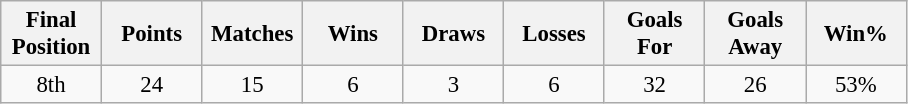<table class="wikitable" style="font-size: 95%; text-align: center;">
<tr>
<th width=60>Final Position</th>
<th width=60>Points</th>
<th width=60>Matches</th>
<th width=60>Wins</th>
<th width=60>Draws</th>
<th width=60>Losses</th>
<th width=60>Goals For</th>
<th width=60>Goals Away</th>
<th width=60>Win%</th>
</tr>
<tr>
<td>8th</td>
<td>24</td>
<td>15</td>
<td>6</td>
<td>3</td>
<td>6</td>
<td>32</td>
<td>26</td>
<td>53%</td>
</tr>
</table>
